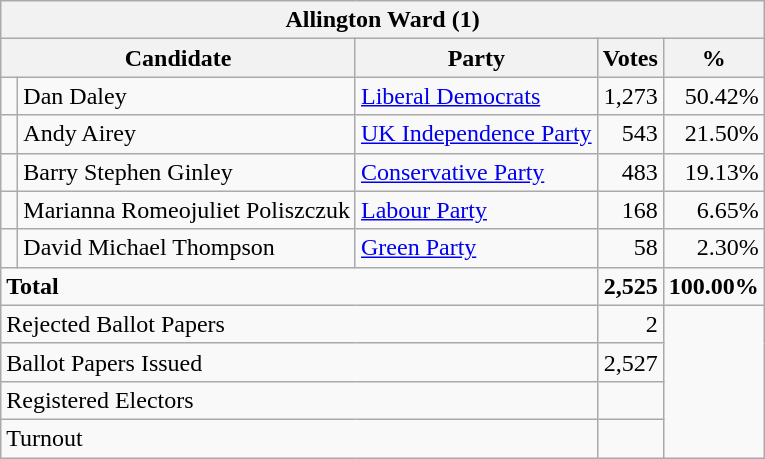<table class="wikitable" border="1" style="text-align:right; font-size:100%">
<tr>
<th align=center colspan=5>Allington Ward (1)</th>
</tr>
<tr>
<th align=left colspan=2>Candidate</th>
<th align=left>Party</th>
<th align=center>Votes</th>
<th align=center>%</th>
</tr>
<tr>
<td bgcolor=> </td>
<td align=left>Dan Daley</td>
<td align=left><a href='#'>Liberal Democrats</a></td>
<td>1,273</td>
<td>50.42%</td>
</tr>
<tr>
<td bgcolor=> </td>
<td align=left>Andy Airey</td>
<td align=left><a href='#'>UK Independence Party</a></td>
<td>543</td>
<td>21.50%</td>
</tr>
<tr>
<td bgcolor=> </td>
<td align=left>Barry Stephen Ginley</td>
<td align=left><a href='#'>Conservative Party</a></td>
<td>483</td>
<td>19.13%</td>
</tr>
<tr>
<td bgcolor=> </td>
<td align=left>Marianna Romeojuliet Poliszczuk</td>
<td align=left><a href='#'>Labour Party</a></td>
<td>168</td>
<td>6.65%</td>
</tr>
<tr>
<td bgcolor=> </td>
<td align=left>David Michael Thompson</td>
<td align=left><a href='#'>Green Party</a></td>
<td>58</td>
<td>2.30%</td>
</tr>
<tr>
<td align=left colspan=3><strong>Total</strong></td>
<td><strong>2,525</strong></td>
<td><strong>100.00%</strong></td>
</tr>
<tr>
<td align=left colspan=3>Rejected Ballot Papers</td>
<td>2</td>
<td rowspan=4></td>
</tr>
<tr>
<td align=left colspan=3>Ballot Papers Issued</td>
<td>2,527</td>
</tr>
<tr>
<td align=left colspan=3>Registered Electors</td>
<td></td>
</tr>
<tr>
<td align=left colspan=3>Turnout</td>
<td></td>
</tr>
</table>
